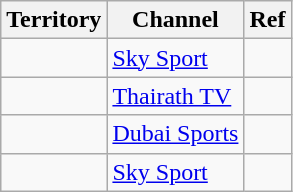<table class="wikitable">
<tr>
<th>Territory</th>
<th>Channel</th>
<th>Ref</th>
</tr>
<tr>
<td></td>
<td><a href='#'>Sky Sport</a></td>
<td></td>
</tr>
<tr>
<td></td>
<td><a href='#'>Thairath TV</a></td>
<td></td>
</tr>
<tr>
<td></td>
<td><a href='#'>Dubai Sports</a></td>
<td></td>
</tr>
<tr>
<td></td>
<td><a href='#'>Sky Sport</a></td>
<td></td>
</tr>
</table>
